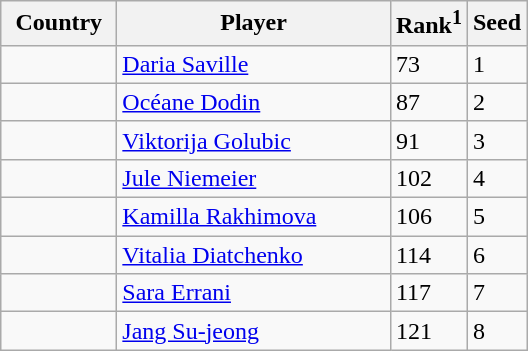<table class="sortable wikitable">
<tr>
<th width="70">Country</th>
<th width="175">Player</th>
<th>Rank<sup>1</sup></th>
<th>Seed</th>
</tr>
<tr>
<td></td>
<td><a href='#'>Daria Saville</a></td>
<td>73</td>
<td>1</td>
</tr>
<tr>
<td></td>
<td><a href='#'>Océane Dodin</a></td>
<td>87</td>
<td>2</td>
</tr>
<tr>
<td></td>
<td><a href='#'>Viktorija Golubic</a></td>
<td>91</td>
<td>3</td>
</tr>
<tr>
<td></td>
<td><a href='#'>Jule Niemeier</a></td>
<td>102</td>
<td>4</td>
</tr>
<tr>
<td></td>
<td><a href='#'>Kamilla Rakhimova</a></td>
<td>106</td>
<td>5</td>
</tr>
<tr>
<td></td>
<td><a href='#'>Vitalia Diatchenko</a></td>
<td>114</td>
<td>6</td>
</tr>
<tr>
<td></td>
<td><a href='#'>Sara Errani</a></td>
<td>117</td>
<td>7</td>
</tr>
<tr>
<td></td>
<td><a href='#'>Jang Su-jeong</a></td>
<td>121</td>
<td>8</td>
</tr>
</table>
